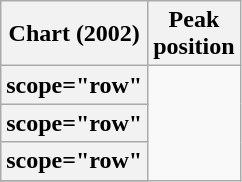<table class="wikitable sortable plainrowheaders">
<tr>
<th>Chart (2002)</th>
<th>Peak<br>position</th>
</tr>
<tr>
<th>scope="row"</th>
</tr>
<tr>
<th>scope="row"</th>
</tr>
<tr>
<th>scope="row"</th>
</tr>
<tr>
</tr>
</table>
